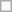<table class="wikitable">
<tr>
<td></td>
</tr>
</table>
